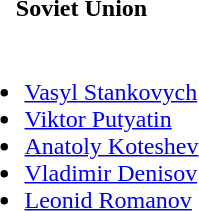<table>
<tr>
<th>Soviet Union</th>
</tr>
<tr>
<td><br><ul><li><a href='#'>Vasyl Stankovych</a></li><li><a href='#'>Viktor Putyatin</a></li><li><a href='#'>Anatoly Koteshev</a></li><li><a href='#'>Vladimir Denisov</a></li><li><a href='#'>Leonid Romanov</a></li></ul></td>
</tr>
</table>
